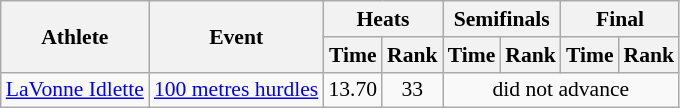<table class=wikitable style="font-size:90%;">
<tr>
<th rowspan="2">Athlete</th>
<th rowspan="2">Event</th>
<th colspan="2">Heats</th>
<th colspan="2">Semifinals</th>
<th colspan="2">Final</th>
</tr>
<tr>
<th>Time</th>
<th>Rank</th>
<th>Time</th>
<th>Rank</th>
<th>Time</th>
<th>Rank</th>
</tr>
<tr style=text-align:center>
<td style=text-align:left><a href='#'>LaVonne Idlette</a></td>
<td><a href='#'>100 metres hurdles</a></td>
<td align=center>13.70</td>
<td align=center>33</td>
<td colspan=4>did not advance</td>
</tr>
</table>
